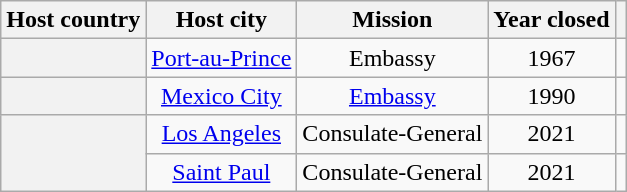<table class="wikitable plainrowheaders" style="text-align:center;">
<tr>
<th scope="col">Host country</th>
<th scope="col">Host city</th>
<th scope="col">Mission</th>
<th scope="col">Year closed</th>
<th scope="col"></th>
</tr>
<tr>
<th scope="row"></th>
<td><a href='#'>Port-au-Prince</a></td>
<td>Embassy</td>
<td>1967</td>
<td></td>
</tr>
<tr>
<th scope="row"></th>
<td><a href='#'>Mexico City</a></td>
<td><a href='#'>Embassy</a></td>
<td>1990</td>
<td></td>
</tr>
<tr>
<th scope="row" rowspan="2"></th>
<td><a href='#'>Los Angeles</a></td>
<td>Consulate-General</td>
<td>2021</td>
<td></td>
</tr>
<tr>
<td><a href='#'>Saint Paul</a></td>
<td>Consulate-General</td>
<td>2021</td>
<td></td>
</tr>
</table>
